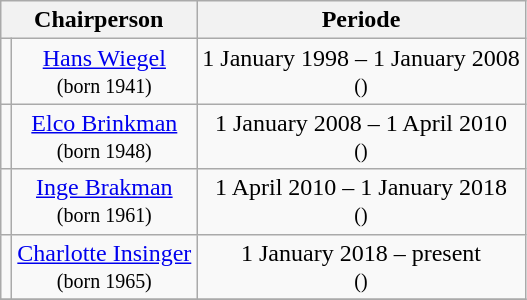<table class="wikitable" style="text-align:center">
<tr>
<th colspan=2>Chairperson</th>
<th>Periode</th>
</tr>
<tr>
<td></td>
<td><a href='#'>Hans Wiegel</a> <br> <small>(born 1941)</small></td>
<td>1 January 1998 – 1 January 2008 <br> <small>()</small></td>
</tr>
<tr>
<td></td>
<td><a href='#'>Elco Brinkman</a> <br> <small>(born 1948)</small></td>
<td>1 January 2008 – 1 April 2010 <br> <small>()</small></td>
</tr>
<tr>
<td></td>
<td><a href='#'>Inge Brakman</a> <br> <small>(born 1961)</small></td>
<td>1 April 2010 – 1 January 2018 <br> <small>()</small></td>
</tr>
<tr>
<td></td>
<td><a href='#'>Charlotte Insinger</a> <br> <small>(born 1965)</small></td>
<td>1 January 2018 – present <br> <small>()</small></td>
</tr>
<tr>
</tr>
</table>
